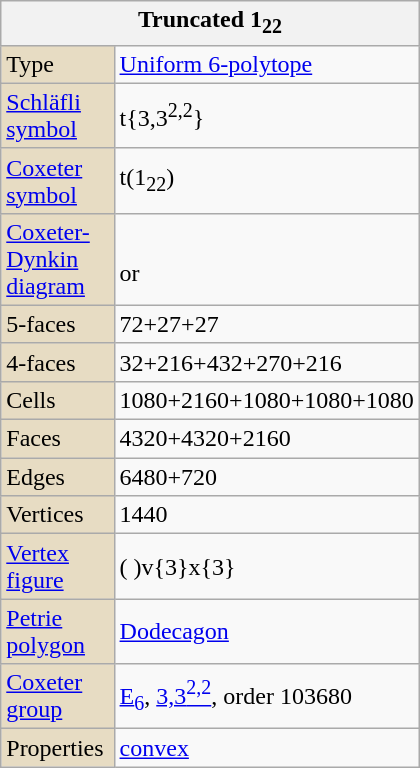<table class="wikitable" align="right" style="margin-left:10px" width="280">
<tr>
<th bgcolor=#e7dcc3 colspan=2>Truncated 1<sub>22</sub></th>
</tr>
<tr>
<td bgcolor=#e7dcc3>Type</td>
<td><a href='#'>Uniform 6-polytope</a></td>
</tr>
<tr>
<td bgcolor=#e7dcc3><a href='#'>Schläfli symbol</a></td>
<td>t{3,3<sup>2,2</sup>}</td>
</tr>
<tr>
<td bgcolor=#e7dcc3><a href='#'>Coxeter symbol</a></td>
<td>t(1<sub>22</sub>)</td>
</tr>
<tr>
<td bgcolor=#e7dcc3><a href='#'>Coxeter-Dynkin diagram</a></td>
<td><br>or </td>
</tr>
<tr>
<td bgcolor=#e7dcc3>5-faces</td>
<td>72+27+27</td>
</tr>
<tr>
<td bgcolor=#e7dcc3>4-faces</td>
<td>32+216+432+270+216</td>
</tr>
<tr>
<td bgcolor=#e7dcc3>Cells</td>
<td>1080+2160+1080+1080+1080</td>
</tr>
<tr>
<td bgcolor=#e7dcc3>Faces</td>
<td>4320+4320+2160</td>
</tr>
<tr>
<td bgcolor=#e7dcc3>Edges</td>
<td>6480+720</td>
</tr>
<tr>
<td bgcolor=#e7dcc3>Vertices</td>
<td>1440</td>
</tr>
<tr>
<td bgcolor=#e7dcc3><a href='#'>Vertex figure</a></td>
<td>( )v{3}x{3}</td>
</tr>
<tr>
<td bgcolor=#e7dcc3><a href='#'>Petrie polygon</a></td>
<td><a href='#'>Dodecagon</a></td>
</tr>
<tr>
<td bgcolor=#e7dcc3><a href='#'>Coxeter group</a></td>
<td><a href='#'>E<sub>6</sub></a>, <a href='#'>3,3<sup>2,2</sup></a>, order 103680</td>
</tr>
<tr>
<td bgcolor=#e7dcc3>Properties</td>
<td><a href='#'>convex</a></td>
</tr>
</table>
